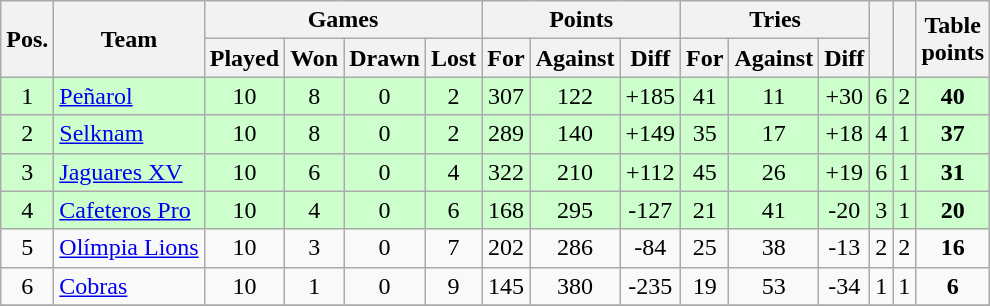<table class="wikitable" style="text-align:center">
<tr>
<th rowspan="2">Pos.</th>
<th rowspan="2">Team</th>
<th colspan="4">Games</th>
<th colspan="3">Points</th>
<th colspan="3">Tries</th>
<th rowspan="2"></th>
<th rowspan="2"></th>
<th rowspan="2">Table<br>points</th>
</tr>
<tr>
<th>Played</th>
<th>Won</th>
<th>Drawn</th>
<th>Lost</th>
<th>For</th>
<th>Against</th>
<th>Diff</th>
<th>For</th>
<th>Against</th>
<th>Diff</th>
</tr>
<tr bgcolor="#ccffcc">
<td>1</td>
<td style="text-align:left"> <a href='#'>Peñarol</a></td>
<td>10</td>
<td>8</td>
<td>0</td>
<td>2</td>
<td>307</td>
<td>122</td>
<td>+185</td>
<td>41</td>
<td>11</td>
<td>+30</td>
<td>6</td>
<td>2</td>
<td><strong>40</strong></td>
</tr>
<tr bgcolor="#ccffcc">
<td>2</td>
<td style="text-align:left"> <a href='#'>Selknam</a></td>
<td>10</td>
<td>8</td>
<td>0</td>
<td>2</td>
<td>289</td>
<td>140</td>
<td>+149</td>
<td>35</td>
<td>17</td>
<td>+18</td>
<td>4</td>
<td>1</td>
<td><strong>37</strong></td>
</tr>
<tr bgcolor="#ccffcc">
<td>3</td>
<td style="text-align:left"> <a href='#'>Jaguares XV</a></td>
<td>10</td>
<td>6</td>
<td>0</td>
<td>4</td>
<td>322</td>
<td>210</td>
<td>+112</td>
<td>45</td>
<td>26</td>
<td>+19</td>
<td>6</td>
<td>1</td>
<td><strong>31</strong></td>
</tr>
<tr bgcolor="#ccffcc">
<td>4</td>
<td style="text-align:left"> <a href='#'>Cafeteros Pro</a></td>
<td>10</td>
<td>4</td>
<td>0</td>
<td>6</td>
<td>168</td>
<td>295</td>
<td>-127</td>
<td>21</td>
<td>41</td>
<td>-20</td>
<td>3</td>
<td>1</td>
<td><strong>20</strong></td>
</tr>
<tr>
<td>5</td>
<td style="text-align:left"> <a href='#'>Olímpia Lions</a></td>
<td>10</td>
<td>3</td>
<td>0</td>
<td>7</td>
<td>202</td>
<td>286</td>
<td>-84</td>
<td>25</td>
<td>38</td>
<td>-13</td>
<td>2</td>
<td>2</td>
<td><strong>16</strong></td>
</tr>
<tr>
<td>6</td>
<td style="text-align:left"> <a href='#'>Cobras</a></td>
<td>10</td>
<td>1</td>
<td>0</td>
<td>9</td>
<td>145</td>
<td>380</td>
<td>-235</td>
<td>19</td>
<td>53</td>
<td>-34</td>
<td>1</td>
<td>1</td>
<td><strong>6</strong></td>
</tr>
<tr>
</tr>
</table>
